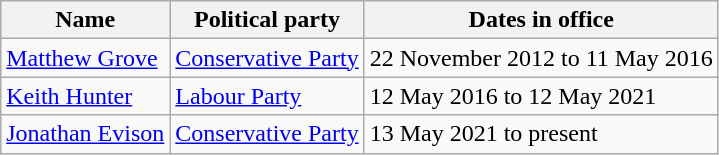<table class="wikitable">
<tr>
<th>Name</th>
<th>Political party</th>
<th>Dates in office</th>
</tr>
<tr>
<td><a href='#'>Matthew Grove</a></td>
<td><a href='#'>Conservative Party</a></td>
<td>22 November 2012 to 11 May 2016</td>
</tr>
<tr>
<td><a href='#'>Keith Hunter</a></td>
<td><a href='#'>Labour Party</a></td>
<td>12 May 2016 to 12 May 2021</td>
</tr>
<tr>
<td><a href='#'>Jonathan Evison</a></td>
<td><a href='#'>Conservative Party</a></td>
<td>13 May 2021 to present</td>
</tr>
</table>
